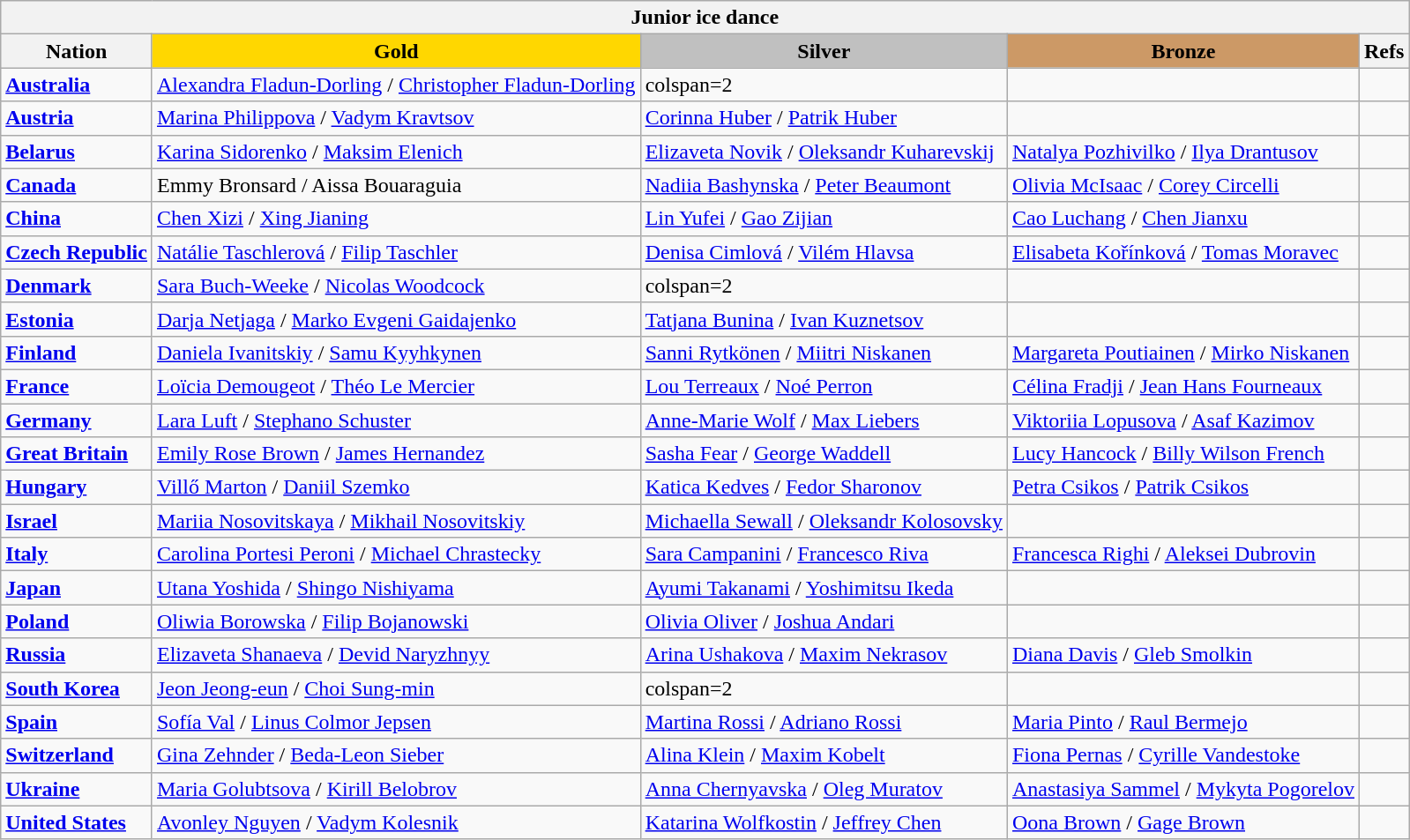<table class="wikitable">
<tr>
<th colspan=5>Junior ice dance</th>
</tr>
<tr>
<th>Nation</th>
<td style="text-align:center; background:gold;"><strong>Gold</strong></td>
<td style="text-align:center; background:silver;"><strong>Silver</strong></td>
<td style="text-align:center; background:#c96;"><strong>Bronze</strong></td>
<th>Refs</th>
</tr>
<tr>
<td><strong> <a href='#'>Australia</a></strong></td>
<td><a href='#'>Alexandra Fladun-Dorling</a> / <a href='#'>Christopher Fladun-Dorling</a></td>
<td>colspan=2 </td>
<td></td>
</tr>
<tr>
<td><strong> <a href='#'>Austria</a></strong></td>
<td><a href='#'>Marina Philippova</a> / <a href='#'>Vadym Kravtsov</a></td>
<td><a href='#'>Corinna Huber</a> / <a href='#'>Patrik Huber</a></td>
<td></td>
<td></td>
</tr>
<tr>
<td><strong> <a href='#'>Belarus</a></strong></td>
<td><a href='#'>Karina Sidorenko</a> / <a href='#'>Maksim Elenich</a></td>
<td><a href='#'>Elizaveta Novik</a> / <a href='#'>Oleksandr Kuharevskij</a></td>
<td><a href='#'>Natalya Pozhivilko</a> / <a href='#'>Ilya Drantusov</a></td>
<td></td>
</tr>
<tr>
<td><strong> <a href='#'>Canada</a></strong></td>
<td>Emmy Bronsard / Aissa Bouaraguia</td>
<td><a href='#'>Nadiia Bashynska</a> / <a href='#'>Peter Beaumont</a></td>
<td><a href='#'>Olivia McIsaac</a> / <a href='#'>Corey Circelli</a></td>
<td></td>
</tr>
<tr>
<td><strong> <a href='#'>China</a></strong></td>
<td><a href='#'>Chen Xizi</a> / <a href='#'>Xing Jianing</a></td>
<td><a href='#'>Lin Yufei</a> / <a href='#'>Gao Zijian</a></td>
<td><a href='#'>Cao Luchang</a> / <a href='#'>Chen Jianxu</a></td>
<td></td>
</tr>
<tr>
<td><strong> <a href='#'>Czech Republic</a></strong></td>
<td><a href='#'>Natálie Taschlerová</a> / <a href='#'>Filip Taschler</a></td>
<td><a href='#'>Denisa Cimlová</a> / <a href='#'>Vilém Hlavsa</a></td>
<td><a href='#'>Elisabeta Kořínková</a> / <a href='#'>Tomas Moravec</a></td>
<td></td>
</tr>
<tr>
<td><strong> <a href='#'>Denmark</a></strong></td>
<td><a href='#'>Sara Buch-Weeke</a> / <a href='#'>Nicolas Woodcock</a></td>
<td>colspan=2 </td>
<td></td>
</tr>
<tr>
<td><strong> <a href='#'>Estonia</a></strong></td>
<td><a href='#'>Darja Netjaga</a> / <a href='#'>Marko Evgeni Gaidajenko</a></td>
<td><a href='#'>Tatjana Bunina</a> / <a href='#'>Ivan Kuznetsov</a></td>
<td></td>
<td></td>
</tr>
<tr>
<td><strong> <a href='#'>Finland</a></strong></td>
<td><a href='#'>Daniela Ivanitskiy</a> / <a href='#'>Samu Kyyhkynen</a></td>
<td><a href='#'>Sanni Rytkönen</a> / <a href='#'>Miitri Niskanen</a></td>
<td><a href='#'>Margareta Poutiainen</a> / <a href='#'>Mirko Niskanen</a></td>
<td></td>
</tr>
<tr>
<td><strong> <a href='#'>France</a></strong></td>
<td><a href='#'>Loïcia Demougeot</a> / <a href='#'>Théo Le Mercier</a></td>
<td><a href='#'>Lou Terreaux</a> / <a href='#'>Noé Perron</a></td>
<td><a href='#'>Célina Fradji</a> / <a href='#'>Jean Hans Fourneaux</a></td>
<td></td>
</tr>
<tr>
<td><strong> <a href='#'>Germany</a></strong></td>
<td><a href='#'>Lara Luft</a> / <a href='#'>Stephano Schuster</a></td>
<td><a href='#'>Anne-Marie Wolf</a> / <a href='#'>Max Liebers</a></td>
<td><a href='#'>Viktoriia Lopusova</a> / <a href='#'>Asaf Kazimov</a></td>
<td></td>
</tr>
<tr>
<td><strong> <a href='#'>Great Britain</a></strong></td>
<td><a href='#'>Emily Rose Brown</a> / <a href='#'>James Hernandez</a></td>
<td><a href='#'>Sasha Fear</a> / <a href='#'>George Waddell</a></td>
<td><a href='#'>Lucy Hancock</a> / <a href='#'>Billy Wilson French</a></td>
<td></td>
</tr>
<tr>
<td><strong> <a href='#'>Hungary</a></strong></td>
<td><a href='#'>Villő Marton</a> / <a href='#'>Daniil Szemko</a></td>
<td><a href='#'>Katica Kedves</a> / <a href='#'>Fedor Sharonov</a></td>
<td><a href='#'>Petra Csikos</a> / <a href='#'>Patrik Csikos</a></td>
<td></td>
</tr>
<tr>
<td><strong> <a href='#'>Israel</a></strong></td>
<td><a href='#'>Mariia Nosovitskaya</a> / <a href='#'>Mikhail Nosovitskiy</a></td>
<td><a href='#'>Michaella Sewall</a> / <a href='#'>Oleksandr Kolosovsky</a></td>
<td></td>
<td></td>
</tr>
<tr>
<td><strong> <a href='#'>Italy</a></strong></td>
<td><a href='#'>Carolina Portesi Peroni</a> / <a href='#'>Michael Chrastecky</a></td>
<td><a href='#'>Sara Campanini</a> / <a href='#'>Francesco Riva</a></td>
<td><a href='#'>Francesca Righi</a> / <a href='#'>Aleksei Dubrovin</a></td>
<td></td>
</tr>
<tr>
<td><strong> <a href='#'>Japan</a></strong></td>
<td><a href='#'>Utana Yoshida</a> / <a href='#'>Shingo Nishiyama</a></td>
<td><a href='#'>Ayumi Takanami</a> / <a href='#'>Yoshimitsu Ikeda</a></td>
<td></td>
<td></td>
</tr>
<tr>
<td><strong> <a href='#'>Poland</a></strong></td>
<td><a href='#'>Oliwia Borowska</a> / <a href='#'>Filip Bojanowski</a></td>
<td><a href='#'>Olivia Oliver</a> / <a href='#'>Joshua Andari</a></td>
<td></td>
<td></td>
</tr>
<tr>
<td><strong> <a href='#'>Russia</a></strong></td>
<td><a href='#'>Elizaveta Shanaeva</a> / <a href='#'>Devid Naryzhnyy</a></td>
<td><a href='#'>Arina Ushakova</a> / <a href='#'>Maxim Nekrasov</a></td>
<td><a href='#'>Diana Davis</a> / <a href='#'>Gleb Smolkin</a></td>
<td></td>
</tr>
<tr>
<td><strong> <a href='#'>South Korea</a></strong></td>
<td><a href='#'>Jeon Jeong-eun</a> / <a href='#'>Choi Sung-min</a></td>
<td>colspan=2 </td>
<td></td>
</tr>
<tr>
<td><strong> <a href='#'>Spain</a></strong></td>
<td><a href='#'>Sofía Val</a> / <a href='#'>Linus Colmor Jepsen</a></td>
<td><a href='#'>Martina Rossi</a> / <a href='#'>Adriano Rossi</a></td>
<td><a href='#'>Maria Pinto</a>  / <a href='#'>Raul Bermejo</a></td>
<td></td>
</tr>
<tr>
<td><strong> <a href='#'>Switzerland</a></strong></td>
<td><a href='#'>Gina Zehnder</a> / <a href='#'>Beda-Leon Sieber</a></td>
<td><a href='#'>Alina Klein</a> / <a href='#'>Maxim Kobelt</a></td>
<td><a href='#'>Fiona Pernas</a> / <a href='#'>Cyrille Vandestoke</a></td>
<td></td>
</tr>
<tr>
<td><strong> <a href='#'>Ukraine</a></strong></td>
<td><a href='#'>Maria Golubtsova</a> / <a href='#'>Kirill Belobrov</a></td>
<td><a href='#'>Anna Chernyavska</a> / <a href='#'>Oleg Muratov</a></td>
<td><a href='#'>Anastasiya Sammel</a> / <a href='#'>Mykyta Pogorelov</a></td>
<td></td>
</tr>
<tr>
<td><strong> <a href='#'>United States</a></strong></td>
<td><a href='#'>Avonley Nguyen</a> / <a href='#'>Vadym Kolesnik</a></td>
<td><a href='#'>Katarina Wolfkostin</a> / <a href='#'>Jeffrey Chen</a></td>
<td><a href='#'>Oona Brown</a> / <a href='#'>Gage Brown</a></td>
<td></td>
</tr>
</table>
